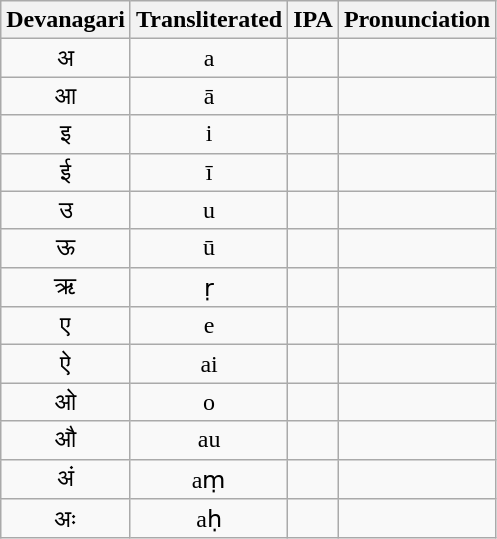<table class="wikitable" style="text-align: center;">
<tr>
<th>Devanagari</th>
<th>Transliterated</th>
<th>IPA</th>
<th>Pronunciation</th>
</tr>
<tr>
<td>अ</td>
<td>a</td>
<td></td>
<td></td>
</tr>
<tr>
<td>आ</td>
<td>ā</td>
<td></td>
<td></td>
</tr>
<tr>
<td>इ</td>
<td>i</td>
<td></td>
<td></td>
</tr>
<tr>
<td>ई</td>
<td>ī</td>
<td></td>
<td></td>
</tr>
<tr>
<td>उ</td>
<td>u</td>
<td></td>
<td></td>
</tr>
<tr>
<td>ऊ</td>
<td>ū</td>
<td></td>
<td></td>
</tr>
<tr>
<td>ऋ</td>
<td>ṛ</td>
<td></td>
<td></td>
</tr>
<tr>
<td>ए</td>
<td>e</td>
<td></td>
<td></td>
</tr>
<tr>
<td>ऐ</td>
<td>ai</td>
<td></td>
<td></td>
</tr>
<tr>
<td>ओ</td>
<td>o</td>
<td></td>
<td></td>
</tr>
<tr>
<td>औ</td>
<td>au</td>
<td></td>
<td></td>
</tr>
<tr>
<td>अं</td>
<td>aṃ</td>
<td></td>
<td></td>
</tr>
<tr>
<td>अः</td>
<td>aḥ</td>
<td></td>
<td></td>
</tr>
</table>
